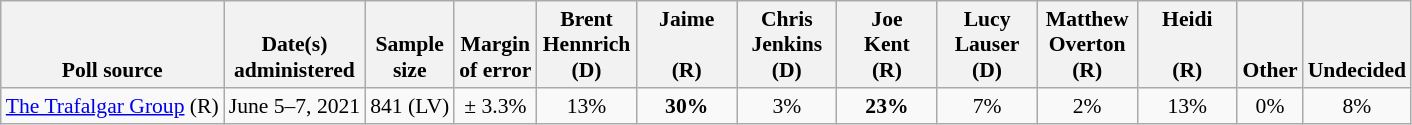<table class="wikitable" style="font-size:90%;text-align:center;">
<tr valign=bottom>
<th>Poll source</th>
<th>Date(s)<br>administered</th>
<th>Sample<br>size</th>
<th>Margin<br>of error</th>
<th style="width:60px;">Brent<br>Hennrich<br>(D)</th>
<th style="width:60px;">Jaime<br><br>(R)</th>
<th style="width:60px;">Chris<br>Jenkins<br>(D)</th>
<th style="width:60px;">Joe<br>Kent<br>(R)</th>
<th style="width:60px;">Lucy<br>Lauser<br>(D)</th>
<th style="width:60px;">Matthew<br>Overton<br>(R)</th>
<th style="width:60px;">Heidi<br><br>(R)</th>
<th>Other</th>
<th>Undecided</th>
</tr>
<tr>
<td style="text-align:left;"><a href='#'>The Trafalgar Group</a> (R)</td>
<td>June 5–7, 2021</td>
<td>841 (LV)</td>
<td>± 3.3%</td>
<td>13%</td>
<td><strong>30%</strong></td>
<td>3%</td>
<td><strong>23%</strong></td>
<td>7%</td>
<td>2%</td>
<td>13%</td>
<td>0%</td>
<td>8%</td>
</tr>
</table>
